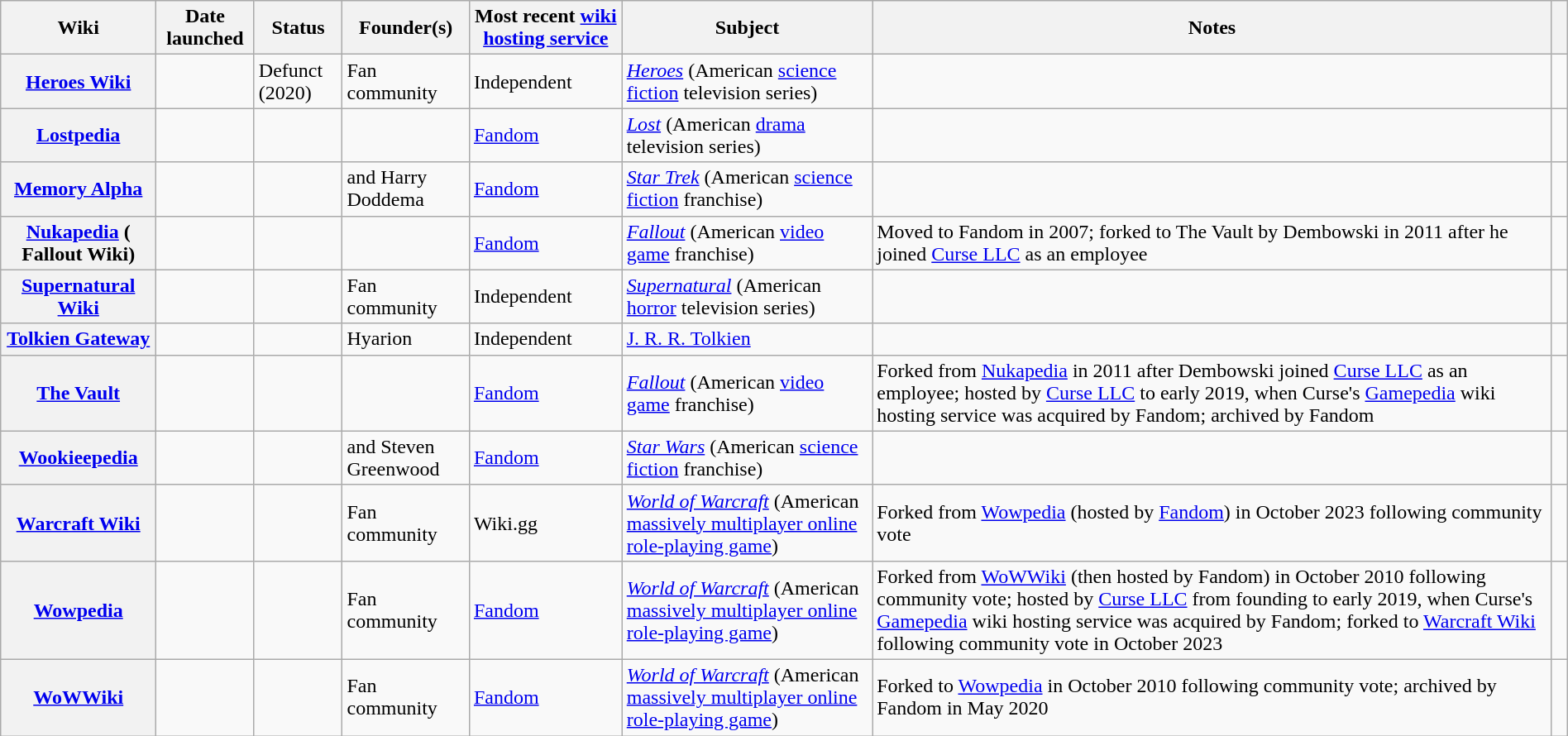<table class="wikitable sortable" width=100%>
<tr>
<th scope="col">Wiki</th>
<th scope="col">Date launched</th>
<th scope="col">Status</th>
<th scope="col">Founder(s)</th>
<th scope="col">Most recent <a href='#'>wiki hosting service</a></th>
<th scope="col">Subject</th>
<th scope="col" class="unsortable">Notes</th>
<th scope="col" width=1% class="unsortable"></th>
</tr>
<tr>
<th scope="row"><a href='#'>Heroes Wiki</a></th>
<td></td>
<td>Defunct (2020)</td>
<td>Fan community</td>
<td>Independent</td>
<td><em><a href='#'>Heroes</a></em> (American <a href='#'>science fiction</a> television series)</td>
<td></td>
<td></td>
</tr>
<tr>
<th scope="row"><a href='#'>Lostpedia</a></th>
<td></td>
<td></td>
<td></td>
<td><a href='#'>Fandom</a></td>
<td><em><a href='#'>Lost</a></em> (American <a href='#'>drama</a> television series)</td>
<td></td>
<td></td>
</tr>
<tr>
<th scope="row"><a href='#'>Memory Alpha</a></th>
<td></td>
<td></td>
<td> and Harry Doddema</td>
<td><a href='#'>Fandom</a></td>
<td><em><a href='#'>Star Trek</a></em> (American <a href='#'>science fiction</a> franchise)</td>
<td></td>
<td></td>
</tr>
<tr>
<th scope="row"><a href='#'>Nukapedia</a> ( Fallout Wiki)</th>
<td></td>
<td></td>
<td></td>
<td><a href='#'>Fandom</a></td>
<td><em><a href='#'>Fallout</a></em> (American <a href='#'>video game</a> franchise)</td>
<td>Moved to Fandom in 2007; forked to The Vault by Dembowski in 2011 after he joined <a href='#'>Curse LLC</a> as an employee</td>
<td></td>
</tr>
<tr>
<th scope="row"><a href='#'>Supernatural Wiki</a></th>
<td></td>
<td></td>
<td>Fan community</td>
<td>Independent</td>
<td><em><a href='#'>Supernatural</a></em> (American <a href='#'>horror</a> television series)</td>
<td></td>
<td></td>
</tr>
<tr>
<th scope="row"><a href='#'>Tolkien Gateway</a></th>
<td></td>
<td></td>
<td>Hyarion</td>
<td>Independent</td>
<td><a href='#'>J. R. R. Tolkien</a></td>
<td></td>
<td></td>
</tr>
<tr>
<th scope="row" data-sort-value="Vault, The"><a href='#'>The Vault</a></th>
<td></td>
<td></td>
<td></td>
<td><a href='#'>Fandom</a></td>
<td><em><a href='#'>Fallout</a></em> (American <a href='#'>video game</a> franchise)</td>
<td>Forked from <a href='#'>Nukapedia</a> in 2011 after Dembowski joined <a href='#'>Curse LLC</a> as an employee; hosted by <a href='#'>Curse LLC</a> to early 2019, when Curse's <a href='#'>Gamepedia</a> wiki hosting service was acquired by Fandom; archived by Fandom</td>
<td></td>
</tr>
<tr>
<th scope="row"><a href='#'>Wookieepedia</a></th>
<td></td>
<td></td>
<td> and Steven Greenwood</td>
<td><a href='#'>Fandom</a></td>
<td><em><a href='#'>Star Wars</a></em> (American <a href='#'>science fiction</a> franchise)</td>
<td></td>
<td></td>
</tr>
<tr>
<th scope="row"><a href='#'>Warcraft Wiki</a></th>
<td></td>
<td></td>
<td>Fan community</td>
<td>Wiki.gg</td>
<td><em><a href='#'>World of Warcraft</a></em> (American <a href='#'>massively multiplayer online role-playing game</a>)</td>
<td>Forked from <a href='#'>Wowpedia</a> (hosted by <a href='#'>Fandom</a>) in October 2023 following community vote</td>
<td></td>
</tr>
<tr>
<th scope="row"><a href='#'>Wowpedia</a></th>
<td></td>
<td></td>
<td>Fan community</td>
<td><a href='#'>Fandom</a></td>
<td><em><a href='#'>World of Warcraft</a></em> (American <a href='#'>massively multiplayer online role-playing game</a>)</td>
<td>Forked from <a href='#'>WoWWiki</a> (then hosted by Fandom) in October 2010 following community vote; hosted by <a href='#'>Curse LLC</a> from founding to early 2019, when Curse's <a href='#'>Gamepedia</a> wiki hosting service was acquired by Fandom; forked to <a href='#'>Warcraft Wiki</a> following community vote in October 2023</td>
<td></td>
</tr>
<tr>
<th scope="row"><a href='#'>WoWWiki</a></th>
<td></td>
<td></td>
<td>Fan community</td>
<td><a href='#'>Fandom</a></td>
<td><em><a href='#'>World of Warcraft</a></em> (American <a href='#'>massively multiplayer online role-playing game</a>)</td>
<td>Forked to <a href='#'>Wowpedia</a> in October 2010 following community vote; archived by Fandom in May 2020</td>
<td></td>
</tr>
</table>
